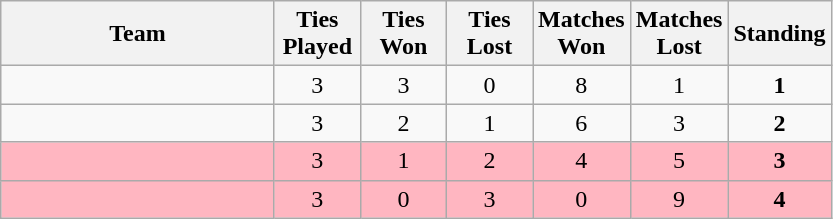<table class=wikitable style="text-align:center">
<tr>
<th width=175>Team</th>
<th width=50>Ties Played</th>
<th width=50>Ties Won</th>
<th width=50>Ties Lost</th>
<th width=50>Matches Won</th>
<th width=50>Matches Lost</th>
<th width=50>Standing</th>
</tr>
<tr>
<td style="text-align:left"></td>
<td>3</td>
<td>3</td>
<td>0</td>
<td>8</td>
<td>1</td>
<td><strong>1</strong></td>
</tr>
<tr>
<td style="text-align:left"></td>
<td>3</td>
<td>2</td>
<td>1</td>
<td>6</td>
<td>3</td>
<td><strong>2</strong></td>
</tr>
<tr bgcolor=lightpink>
<td style="text-align:left"></td>
<td>3</td>
<td>1</td>
<td>2</td>
<td>4</td>
<td>5</td>
<td><strong>3</strong></td>
</tr>
<tr bgcolor=lightpink>
<td style="text-align:left"></td>
<td>3</td>
<td>0</td>
<td>3</td>
<td>0</td>
<td>9</td>
<td><strong>4</strong></td>
</tr>
</table>
